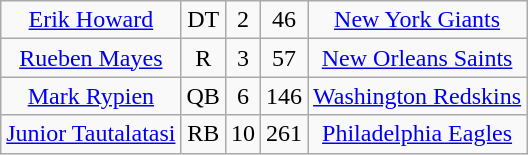<table class=wikitable style="text-align:center">
<tr>
<td><a href='#'>Erik Howard</a></td>
<td>DT</td>
<td>2</td>
<td>46</td>
<td><a href='#'>New York Giants</a></td>
</tr>
<tr>
<td><a href='#'>Rueben Mayes</a></td>
<td>R</td>
<td>3</td>
<td>57</td>
<td><a href='#'>New Orleans Saints</a></td>
</tr>
<tr>
<td><a href='#'>Mark Rypien</a></td>
<td>QB</td>
<td>6</td>
<td>146</td>
<td><a href='#'>Washington Redskins</a></td>
</tr>
<tr>
<td><a href='#'>Junior Tautalatasi</a></td>
<td>RB</td>
<td>10</td>
<td>261</td>
<td><a href='#'>Philadelphia Eagles</a></td>
</tr>
</table>
